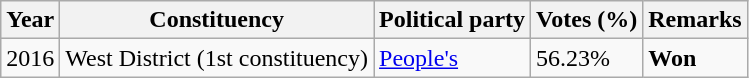<table class="wikitable">
<tr>
<th>Year</th>
<th>Constituency</th>
<th>Political party</th>
<th>Votes (%)</th>
<th>Remarks</th>
</tr>
<tr>
<td>2016</td>
<td>West District (1st constituency)</td>
<td><a href='#'>People's</a></td>
<td>56.23%</td>
<td><strong>Won</strong></td>
</tr>
</table>
